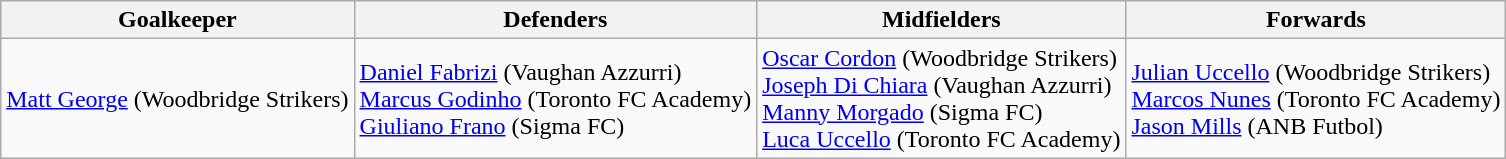<table class="wikitable">
<tr>
<th>Goalkeeper</th>
<th>Defenders</th>
<th>Midfielders</th>
<th>Forwards</th>
</tr>
<tr>
<td><a href='#'>Matt George</a> (Woodbridge Strikers)</td>
<td><a href='#'>Daniel Fabrizi</a> (Vaughan Azzurri)<br><a href='#'>Marcus Godinho</a> (Toronto FC Academy)<br><a href='#'>Giuliano Frano</a> (Sigma FC)</td>
<td><a href='#'>Oscar Cordon</a> (Woodbridge Strikers)<br><a href='#'>Joseph Di Chiara</a> (Vaughan Azzurri)<br><a href='#'>Manny Morgado</a> (Sigma FC)<br><a href='#'>Luca Uccello</a> (Toronto FC Academy)</td>
<td><a href='#'>Julian Uccello</a> (Woodbridge Strikers)<br><a href='#'>Marcos Nunes</a> (Toronto FC Academy)<br><a href='#'>Jason Mills</a> (ANB Futbol)</td>
</tr>
</table>
